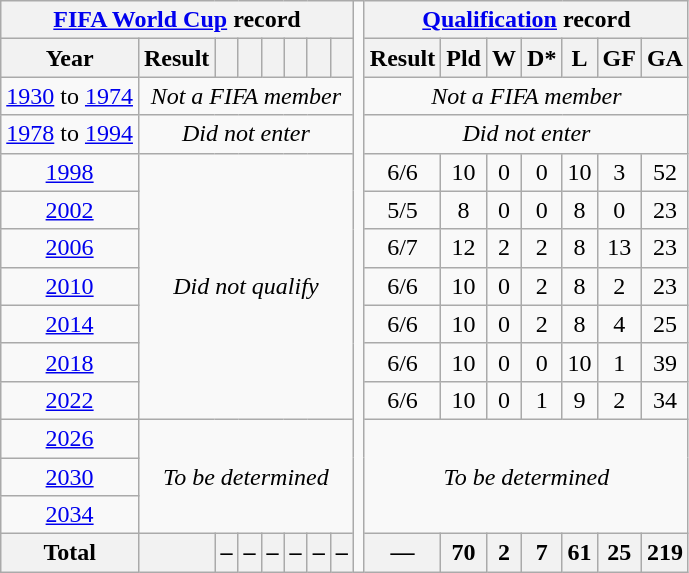<table class="wikitable" style="text-align: center;">
<tr>
<th colspan=8><a href='#'>FIFA World Cup</a> record</th>
<td rowspan=15></td>
<th colspan=7><a href='#'>Qualification</a> record</th>
</tr>
<tr>
<th>Year</th>
<th>Result</th>
<th></th>
<th></th>
<th></th>
<th></th>
<th></th>
<th></th>
<th>Result</th>
<th>Pld</th>
<th>W</th>
<th>D*</th>
<th>L</th>
<th>GF</th>
<th>GA</th>
</tr>
<tr>
<td><a href='#'>1930</a> to <a href='#'>1974</a></td>
<td colspan=7><em>Not a FIFA member</em></td>
<td colspan=7><em>Not a FIFA member</em></td>
</tr>
<tr>
<td><a href='#'>1978</a> to <a href='#'>1994</a></td>
<td colspan=7><em>Did not enter</em></td>
<td colspan=7><em>Did not enter</em></td>
</tr>
<tr>
<td> <a href='#'>1998</a></td>
<td colspan=7 rowspan=7><em>Did not qualify</em></td>
<td>6/6</td>
<td>10</td>
<td>0</td>
<td>0</td>
<td>10</td>
<td>3</td>
<td>52</td>
</tr>
<tr>
<td>  <a href='#'>2002</a></td>
<td>5/5</td>
<td>8</td>
<td>0</td>
<td>0</td>
<td>8</td>
<td>0</td>
<td>23</td>
</tr>
<tr>
<td> <a href='#'>2006</a></td>
<td>6/7</td>
<td>12</td>
<td>2</td>
<td>2</td>
<td>8</td>
<td>13</td>
<td>23</td>
</tr>
<tr>
<td> <a href='#'>2010</a></td>
<td>6/6</td>
<td>10</td>
<td>0</td>
<td>2</td>
<td>8</td>
<td>2</td>
<td>23</td>
</tr>
<tr>
<td> <a href='#'>2014</a></td>
<td>6/6</td>
<td>10</td>
<td>0</td>
<td>2</td>
<td>8</td>
<td>4</td>
<td>25</td>
</tr>
<tr>
<td> <a href='#'>2018</a></td>
<td>6/6</td>
<td>10</td>
<td>0</td>
<td>0</td>
<td>10</td>
<td>1</td>
<td>39</td>
</tr>
<tr>
<td> <a href='#'>2022</a></td>
<td>6/6</td>
<td>10</td>
<td>0</td>
<td>1</td>
<td>9</td>
<td>2</td>
<td>34</td>
</tr>
<tr>
<td>   <a href='#'>2026</a></td>
<td colspan=7 rowspan=3><em>To be determined</em></td>
<td colspan=7 rowspan=3><em>To be determined</em></td>
</tr>
<tr>
<td>   <a href='#'>2030</a></td>
</tr>
<tr>
<td> <a href='#'>2034</a></td>
</tr>
<tr>
<th>Total</th>
<th></th>
<th>–</th>
<th>–</th>
<th>–</th>
<th>–</th>
<th>–</th>
<th>–</th>
<th>—</th>
<th>70</th>
<th>2</th>
<th>7</th>
<th>61</th>
<th>25</th>
<th>219</th>
</tr>
</table>
